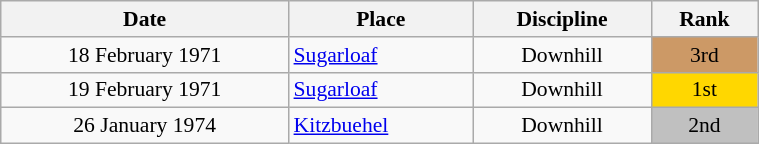<table class="wikitable" width=40% style="font-size:90%; text-align:center;">
<tr>
<th>Date</th>
<th>Place</th>
<th>Discipline</th>
<th>Rank</th>
</tr>
<tr>
<td>18 February 1971</td>
<td align=left> <a href='#'>Sugarloaf</a></td>
<td>Downhill</td>
<td bgcolor=cc9966>3rd</td>
</tr>
<tr>
<td>19 February 1971</td>
<td align=left> <a href='#'>Sugarloaf</a></td>
<td>Downhill</td>
<td bgcolor=gold>1st</td>
</tr>
<tr>
<td>26 January 1974</td>
<td align=left> <a href='#'>Kitzbuehel</a></td>
<td>Downhill</td>
<td bgcolor=silver>2nd</td>
</tr>
</table>
